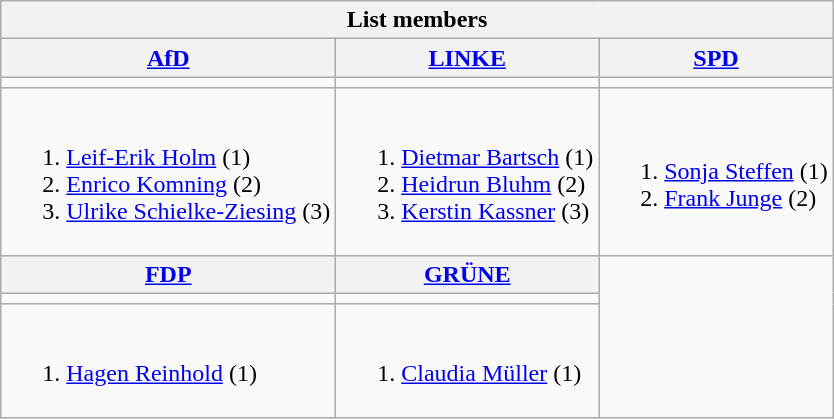<table class=wikitable>
<tr>
<th colspan=3>List members</th>
</tr>
<tr>
<th><a href='#'>AfD</a></th>
<th><a href='#'>LINKE</a></th>
<th><a href='#'>SPD</a></th>
</tr>
<tr>
<td bgcolor=></td>
<td bgcolor=></td>
<td bgcolor=></td>
</tr>
<tr>
<td><br><ol><li><a href='#'>Leif-Erik Holm</a> (1)</li><li><a href='#'>Enrico Komning</a> (2)</li><li><a href='#'>Ulrike Schielke-Ziesing</a> (3)</li></ol></td>
<td><br><ol><li><a href='#'>Dietmar Bartsch</a> (1)</li><li><a href='#'>Heidrun Bluhm</a> (2)</li><li><a href='#'>Kerstin Kassner</a> (3)</li></ol></td>
<td><br><ol><li><a href='#'>Sonja Steffen</a> (1)</li><li><a href='#'>Frank Junge</a> (2)</li></ol></td>
</tr>
<tr>
<th><a href='#'>FDP</a></th>
<th><a href='#'>GRÜNE</a></th>
</tr>
<tr>
<td bgcolor=></td>
<td bgcolor=></td>
</tr>
<tr>
<td><br><ol><li><a href='#'>Hagen Reinhold</a> (1)</li></ol></td>
<td><br><ol><li><a href='#'>Claudia Müller</a> (1)</li></ol></td>
</tr>
</table>
